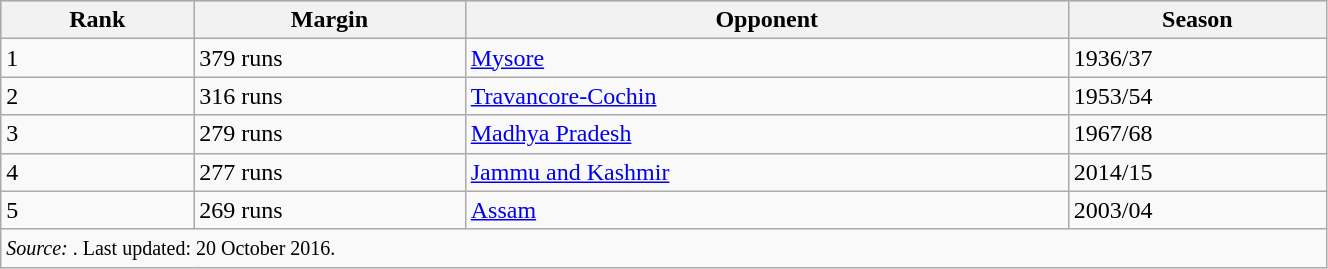<table class="wikitable" width=70%>
<tr bgcolor=#87cef>
<th>Rank</th>
<th>Margin</th>
<th>Opponent</th>
<th>Season</th>
</tr>
<tr>
<td>1</td>
<td>379 runs</td>
<td><a href='#'>Mysore</a></td>
<td>1936/37</td>
</tr>
<tr>
<td>2</td>
<td>316 runs</td>
<td><a href='#'>Travancore-Cochin</a></td>
<td>1953/54</td>
</tr>
<tr>
<td>3</td>
<td>279 runs</td>
<td><a href='#'>Madhya Pradesh</a></td>
<td>1967/68</td>
</tr>
<tr>
<td>4</td>
<td>277 runs</td>
<td><a href='#'>Jammu and Kashmir</a></td>
<td>2014/15</td>
</tr>
<tr>
<td>5</td>
<td>269 runs</td>
<td><a href='#'>Assam</a></td>
<td>2003/04</td>
</tr>
<tr>
<td colspan=4><small><em>Source: </em>. Last updated: 20 October 2016.</small></td>
</tr>
</table>
